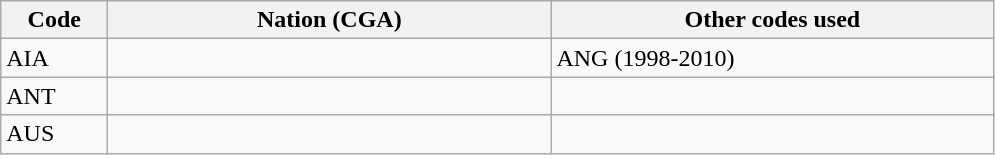<table class="wikitable">
<tr>
<th style="width:4em">Code</th>
<th style="width:18em">Nation (CGA)</th>
<th style="width:18em">Other codes used</th>
</tr>
<tr>
<td>AIA</td>
<td></td>
<td>ANG (1998-2010)</td>
</tr>
<tr>
<td>ANT</td>
<td></td>
<td></td>
</tr>
<tr>
<td>AUS</td>
<td></td>
<td></td>
</tr>
</table>
